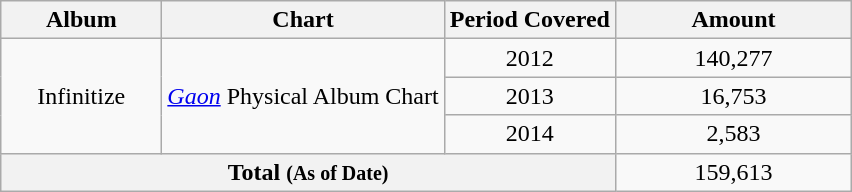<table class="wikitable">
<tr>
<th width='100'>Album</th>
<th>Chart</th>
<th>Period Covered</th>
<th style="width:150px;">Amount</th>
</tr>
<tr>
<td rowspan='3' align="center">Infinitize</td>
<td rowspan='3' align="center"><em><a href='#'>Gaon</a></em> Physical Album Chart</td>
<td align="center">2012</td>
<td align="center">140,277</td>
</tr>
<tr>
<td align="center">2013</td>
<td align="center">16,753</td>
</tr>
<tr>
<td align="center">2014</td>
<td align="center">2,583</td>
</tr>
<tr>
<th colspan='3'>Total <small>(As of Date)</small></th>
<td align="center">159,613</td>
</tr>
</table>
